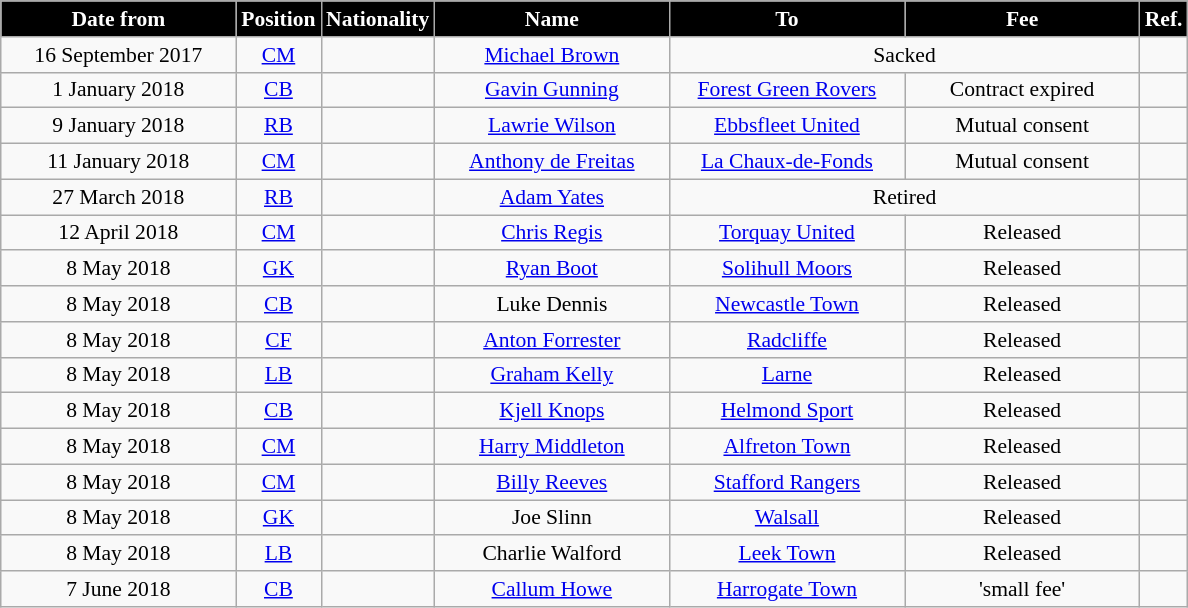<table class="wikitable" style="text-align:center; font-size:90%; ">
<tr>
<th style="background:#000000; color:#FFFFFF; width:150px;">Date from</th>
<th style="background:#000000; color:#FFFFFF; width:50px;">Position</th>
<th style="background:#000000; color:#FFFFFF; width:50px;">Nationality</th>
<th style="background:#000000; color:#FFFFFF; width:150px;">Name</th>
<th style="background:#000000; color:#FFFFFF; width:150px;">To</th>
<th style="background:#000000; color:#FFFFFF; width:150px;">Fee</th>
<th style="background:#000000; color:#FFFFFF; width:25px;">Ref.</th>
</tr>
<tr>
<td>16 September 2017</td>
<td><a href='#'>CM</a></td>
<td></td>
<td><a href='#'>Michael Brown</a></td>
<td colspan="2">Sacked</td>
<td></td>
</tr>
<tr>
<td>1 January 2018</td>
<td><a href='#'>CB</a></td>
<td></td>
<td><a href='#'>Gavin Gunning</a></td>
<td><a href='#'>Forest Green Rovers</a></td>
<td>Contract expired</td>
<td></td>
</tr>
<tr>
<td>9 January 2018</td>
<td><a href='#'>RB</a></td>
<td></td>
<td><a href='#'>Lawrie Wilson</a></td>
<td><a href='#'>Ebbsfleet United</a></td>
<td>Mutual consent</td>
<td></td>
</tr>
<tr>
<td>11 January 2018</td>
<td><a href='#'>CM</a></td>
<td></td>
<td><a href='#'>Anthony de Freitas</a></td>
<td> <a href='#'>La Chaux-de-Fonds</a></td>
<td>Mutual consent</td>
<td></td>
</tr>
<tr>
<td>27 March 2018</td>
<td><a href='#'>RB</a></td>
<td></td>
<td><a href='#'>Adam Yates</a></td>
<td colspan="2">Retired</td>
<td></td>
</tr>
<tr>
<td>12 April 2018</td>
<td><a href='#'>CM</a></td>
<td></td>
<td><a href='#'>Chris Regis</a></td>
<td><a href='#'>Torquay United</a></td>
<td>Released</td>
<td></td>
</tr>
<tr>
<td>8 May 2018</td>
<td><a href='#'>GK</a></td>
<td></td>
<td><a href='#'>Ryan Boot</a></td>
<td><a href='#'>Solihull Moors</a></td>
<td>Released</td>
<td></td>
</tr>
<tr>
<td>8 May 2018</td>
<td><a href='#'>CB</a></td>
<td></td>
<td>Luke Dennis</td>
<td><a href='#'>Newcastle Town</a></td>
<td>Released</td>
<td></td>
</tr>
<tr>
<td>8 May 2018</td>
<td><a href='#'>CF</a></td>
<td></td>
<td><a href='#'>Anton Forrester</a></td>
<td><a href='#'>Radcliffe</a></td>
<td>Released</td>
<td></td>
</tr>
<tr>
<td>8 May 2018</td>
<td><a href='#'>LB</a></td>
<td></td>
<td><a href='#'>Graham Kelly</a></td>
<td> <a href='#'>Larne</a></td>
<td>Released</td>
<td></td>
</tr>
<tr>
<td>8 May 2018</td>
<td><a href='#'>CB</a></td>
<td></td>
<td><a href='#'>Kjell Knops</a></td>
<td> <a href='#'>Helmond Sport</a></td>
<td>Released</td>
<td></td>
</tr>
<tr>
<td>8 May 2018</td>
<td><a href='#'>CM</a></td>
<td></td>
<td><a href='#'>Harry Middleton</a></td>
<td><a href='#'>Alfreton Town</a></td>
<td>Released</td>
<td></td>
</tr>
<tr>
<td>8 May 2018</td>
<td><a href='#'>CM</a></td>
<td></td>
<td><a href='#'>Billy Reeves</a></td>
<td><a href='#'>Stafford Rangers</a></td>
<td>Released</td>
<td></td>
</tr>
<tr>
<td>8 May 2018</td>
<td><a href='#'>GK</a></td>
<td></td>
<td>Joe Slinn</td>
<td><a href='#'>Walsall</a></td>
<td>Released</td>
<td></td>
</tr>
<tr>
<td>8 May 2018</td>
<td><a href='#'>LB</a></td>
<td></td>
<td>Charlie Walford</td>
<td><a href='#'>Leek Town</a></td>
<td>Released</td>
<td></td>
</tr>
<tr>
<td>7 June 2018</td>
<td><a href='#'>CB</a></td>
<td></td>
<td><a href='#'>Callum Howe</a></td>
<td><a href='#'>Harrogate Town</a></td>
<td>'small fee'</td>
<td></td>
</tr>
</table>
